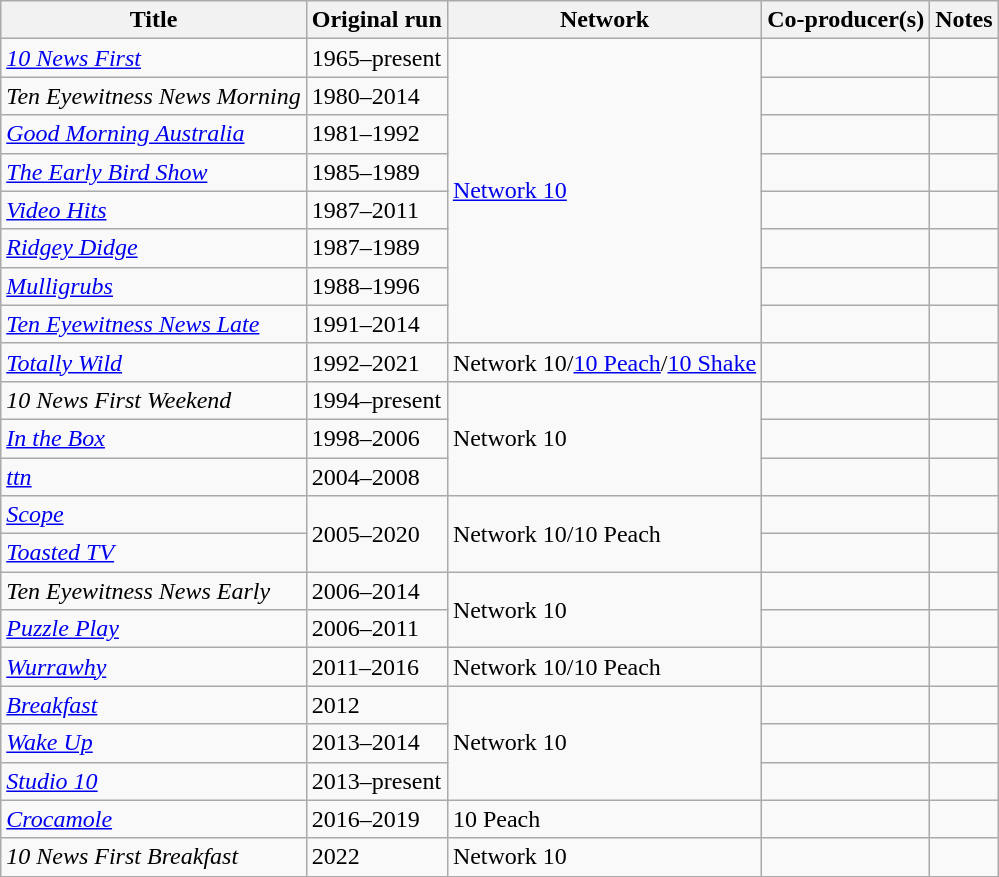<table class="wikitable sortable">
<tr>
<th>Title</th>
<th>Original run</th>
<th>Network</th>
<th>Co-producer(s)</th>
<th>Notes</th>
</tr>
<tr>
<td><em><a href='#'>10 News First</a></em></td>
<td>1965–present</td>
<td rowspan="8"><a href='#'>Network 10</a></td>
<td></td>
<td></td>
</tr>
<tr>
<td><em>Ten Eyewitness News Morning</em></td>
<td>1980–2014</td>
<td></td>
<td></td>
</tr>
<tr>
<td><em><a href='#'>Good Morning Australia</a></em></td>
<td>1981–1992</td>
<td></td>
<td></td>
</tr>
<tr>
<td><em><a href='#'>The Early Bird Show</a></em></td>
<td>1985–1989</td>
<td></td>
<td></td>
</tr>
<tr>
<td><em><a href='#'>Video Hits</a></em></td>
<td>1987–2011</td>
<td></td>
<td></td>
</tr>
<tr>
<td><em><a href='#'>Ridgey Didge</a></em></td>
<td>1987–1989</td>
<td></td>
<td></td>
</tr>
<tr>
<td><em><a href='#'>Mulligrubs</a></em></td>
<td>1988–1996</td>
<td></td>
<td></td>
</tr>
<tr>
<td><em><a href='#'>Ten Eyewitness News Late</a></em></td>
<td>1991–2014</td>
<td></td>
<td></td>
</tr>
<tr>
<td><em><a href='#'>Totally Wild</a></em></td>
<td>1992–2021</td>
<td>Network 10/<a href='#'>10 Peach</a>/<a href='#'>10 Shake</a></td>
<td></td>
<td></td>
</tr>
<tr>
<td><em>10 News First Weekend</em></td>
<td>1994–present</td>
<td rowspan="3">Network 10</td>
<td></td>
<td></td>
</tr>
<tr>
<td><em><a href='#'>In the Box</a></em></td>
<td>1998–2006</td>
<td></td>
<td></td>
</tr>
<tr>
<td><em><a href='#'>ttn</a></em></td>
<td>2004–2008</td>
<td></td>
<td></td>
</tr>
<tr>
<td><em><a href='#'>Scope</a></em></td>
<td rowspan="2">2005–2020</td>
<td rowspan="2">Network 10/10 Peach</td>
<td></td>
<td></td>
</tr>
<tr>
<td><em><a href='#'>Toasted TV</a></em></td>
<td></td>
<td></td>
</tr>
<tr>
<td><em>Ten Eyewitness News Early</em></td>
<td>2006–2014</td>
<td rowspan="2">Network 10</td>
<td></td>
<td></td>
</tr>
<tr>
<td><em><a href='#'>Puzzle Play</a></em></td>
<td>2006–2011</td>
<td></td>
<td></td>
</tr>
<tr>
<td><em><a href='#'>Wurrawhy</a></em></td>
<td>2011–2016</td>
<td>Network 10/10 Peach</td>
<td></td>
<td></td>
</tr>
<tr>
<td><em><a href='#'>Breakfast</a></em></td>
<td>2012</td>
<td rowspan="3">Network 10</td>
<td></td>
<td></td>
</tr>
<tr>
<td><em><a href='#'>Wake Up</a></em></td>
<td>2013–2014</td>
<td></td>
<td></td>
</tr>
<tr>
<td><em><a href='#'>Studio 10</a></em></td>
<td>2013–present</td>
<td></td>
<td></td>
</tr>
<tr>
<td><em><a href='#'>Crocamole</a></em></td>
<td>2016–2019</td>
<td>10 Peach</td>
<td></td>
<td></td>
</tr>
<tr>
<td><em>10 News First Breakfast</em></td>
<td>2022</td>
<td>Network 10</td>
<td></td>
<td></td>
</tr>
</table>
